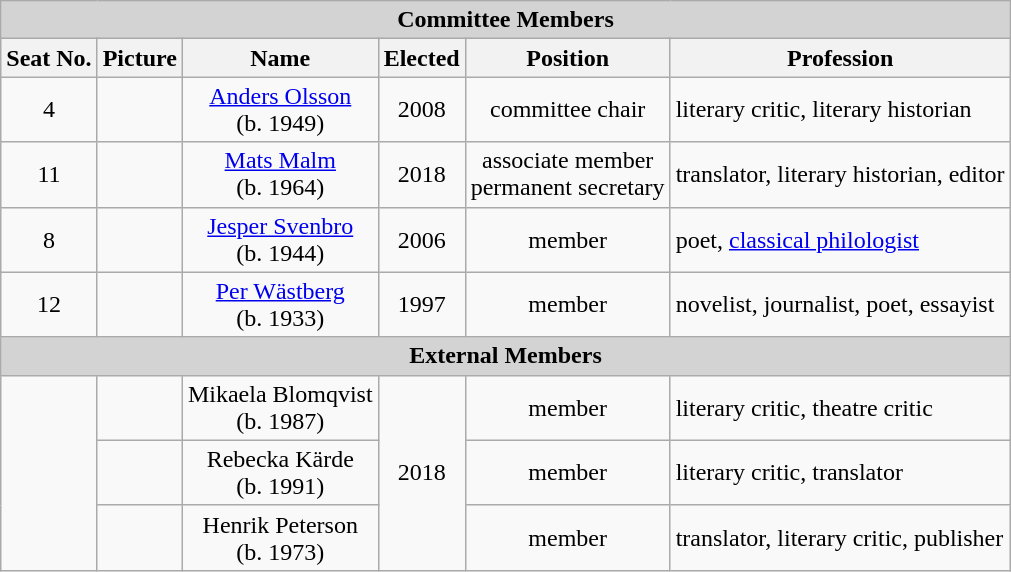<table class="wikitable sortable">
<tr>
<td style="background:lightgrey;white-space:nowrap" colspan="6" align="center"><strong>Committee Members</strong></td>
</tr>
<tr>
<th>Seat No.</th>
<th>Picture</th>
<th>Name</th>
<th>Elected</th>
<th>Position</th>
<th>Profession</th>
</tr>
<tr>
<td align="center">4</td>
<td></td>
<td align="center"><a href='#'>Anders Olsson</a> <br>(b. 1949)</td>
<td align="center">2008</td>
<td align="center">committee chair</td>
<td>literary critic, literary historian</td>
</tr>
<tr>
<td align="center">11</td>
<td></td>
<td align="center"><a href='#'>Mats Malm</a> <br>(b. 1964)</td>
<td align="center">2018</td>
<td align="center">associate member<br>permanent secretary</td>
<td>translator, literary historian, editor</td>
</tr>
<tr>
<td align="center">8</td>
<td></td>
<td align="center"><a href='#'>Jesper Svenbro</a> <br>(b. 1944)</td>
<td align="center">2006</td>
<td align="center">member</td>
<td>poet, <a href='#'>classical philologist</a></td>
</tr>
<tr>
<td align="center">12</td>
<td></td>
<td align="center"><a href='#'>Per Wästberg</a> <br>(b. 1933)</td>
<td align="center">1997</td>
<td align="center">member</td>
<td>novelist, journalist, poet, essayist</td>
</tr>
<tr>
<td style="background:lightgrey;white-space:nowrap" colspan="6" align="center"><strong>External Members</strong></td>
</tr>
<tr>
<td rowspan="3"></td>
<td></td>
<td align="center">Mikaela Blomqvist <br>(b. 1987)</td>
<td align="center" rowspan="3">2018</td>
<td align="center">member</td>
<td>literary critic, theatre critic</td>
</tr>
<tr>
<td></td>
<td align="center">Rebecka Kärde <br>(b. 1991)</td>
<td align="center">member</td>
<td>literary critic, translator</td>
</tr>
<tr>
<td></td>
<td align="center">Henrik Peterson <br>(b. 1973)</td>
<td align="center">member</td>
<td>translator, literary critic, publisher</td>
</tr>
</table>
